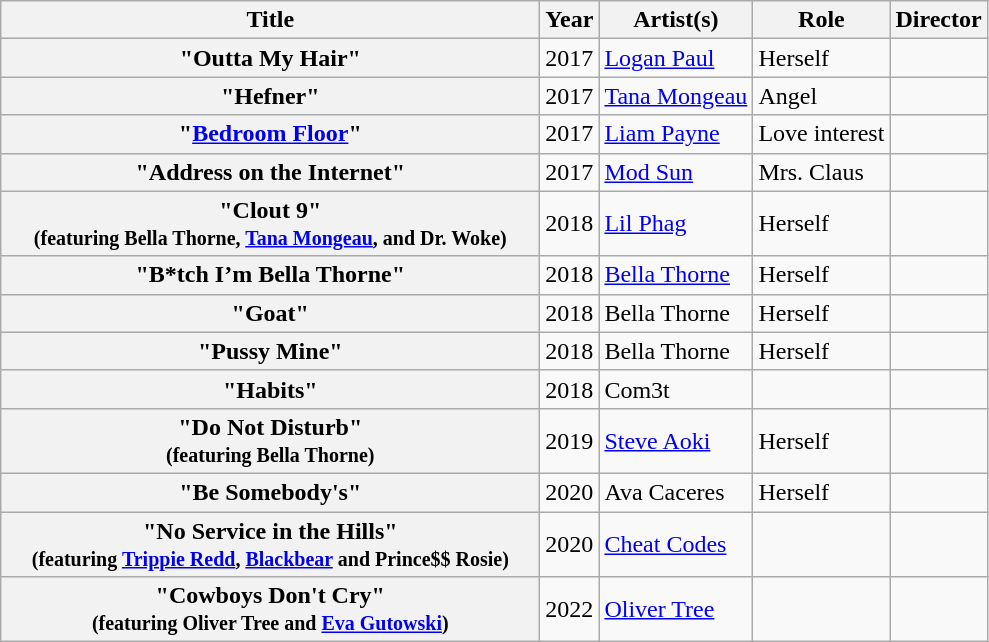<table class="wikitable plainrowheaders" border="1">
<tr>
<th scope="col" style="width:22em;">Title</th>
<th scope="col">Year</th>
<th scope="col">Artist(s)</th>
<th scope="col">Role</th>
<th scope="col">Director</th>
</tr>
<tr>
<th scope="row">"Outta My Hair"</th>
<td>2017</td>
<td><a href='#'>Logan Paul</a></td>
<td>Herself</td>
<td></td>
</tr>
<tr>
<th scope="row">"Hefner"</th>
<td>2017</td>
<td><a href='#'>Tana Mongeau</a></td>
<td>Angel</td>
<td></td>
</tr>
<tr>
<th scope="row">"<a href='#'>Bedroom Floor</a>"</th>
<td>2017</td>
<td><a href='#'>Liam Payne</a></td>
<td>Love interest</td>
<td></td>
</tr>
<tr>
<th scope="row">"Address on the Internet"</th>
<td>2017</td>
<td><a href='#'>Mod Sun</a></td>
<td>Mrs. Claus</td>
<td></td>
</tr>
<tr>
<th scope="row">"Clout 9"<br><small>(featuring Bella Thorne, <a href='#'>Tana Mongeau</a>, and Dr. Woke)</small></th>
<td>2018</td>
<td><a href='#'>Lil Phag</a></td>
<td>Herself</td>
<td></td>
</tr>
<tr>
<th scope="row">"B*tch I’m Bella Thorne"</th>
<td>2018</td>
<td><a href='#'>Bella Thorne</a></td>
<td>Herself</td>
<td></td>
</tr>
<tr>
<th scope="row">"Goat"</th>
<td>2018</td>
<td>Bella Thorne</td>
<td>Herself</td>
<td></td>
</tr>
<tr>
<th scope="row">"Pussy Mine"</th>
<td>2018</td>
<td>Bella Thorne</td>
<td>Herself</td>
<td></td>
</tr>
<tr>
<th scope="row">"Habits"</th>
<td>2018</td>
<td>Com3t</td>
<td></td>
<td></td>
</tr>
<tr>
<th scope="row">"Do Not Disturb"<br><small>(featuring Bella Thorne)</small></th>
<td>2019</td>
<td><a href='#'>Steve Aoki</a></td>
<td>Herself</td>
<td></td>
</tr>
<tr>
<th scope="row">"Be Somebody's"</th>
<td>2020</td>
<td>Ava Caceres</td>
<td>Herself</td>
<td></td>
</tr>
<tr>
<th scope="row">"No Service in the Hills"<br><small>(featuring <a href='#'>Trippie Redd</a>, <a href='#'>Blackbear</a> and Prince$$ Rosie)</small></th>
<td>2020</td>
<td><a href='#'>Cheat Codes</a></td>
<td></td>
<td></td>
</tr>
<tr>
<th scope="row">"Cowboys Don't Cry"<br><small>(featuring Oliver Tree and <a href='#'>Eva Gutowski</a>)</small></th>
<td>2022</td>
<td><a href='#'>Oliver Tree</a></td>
<td></td>
<td></td>
</tr>
</table>
